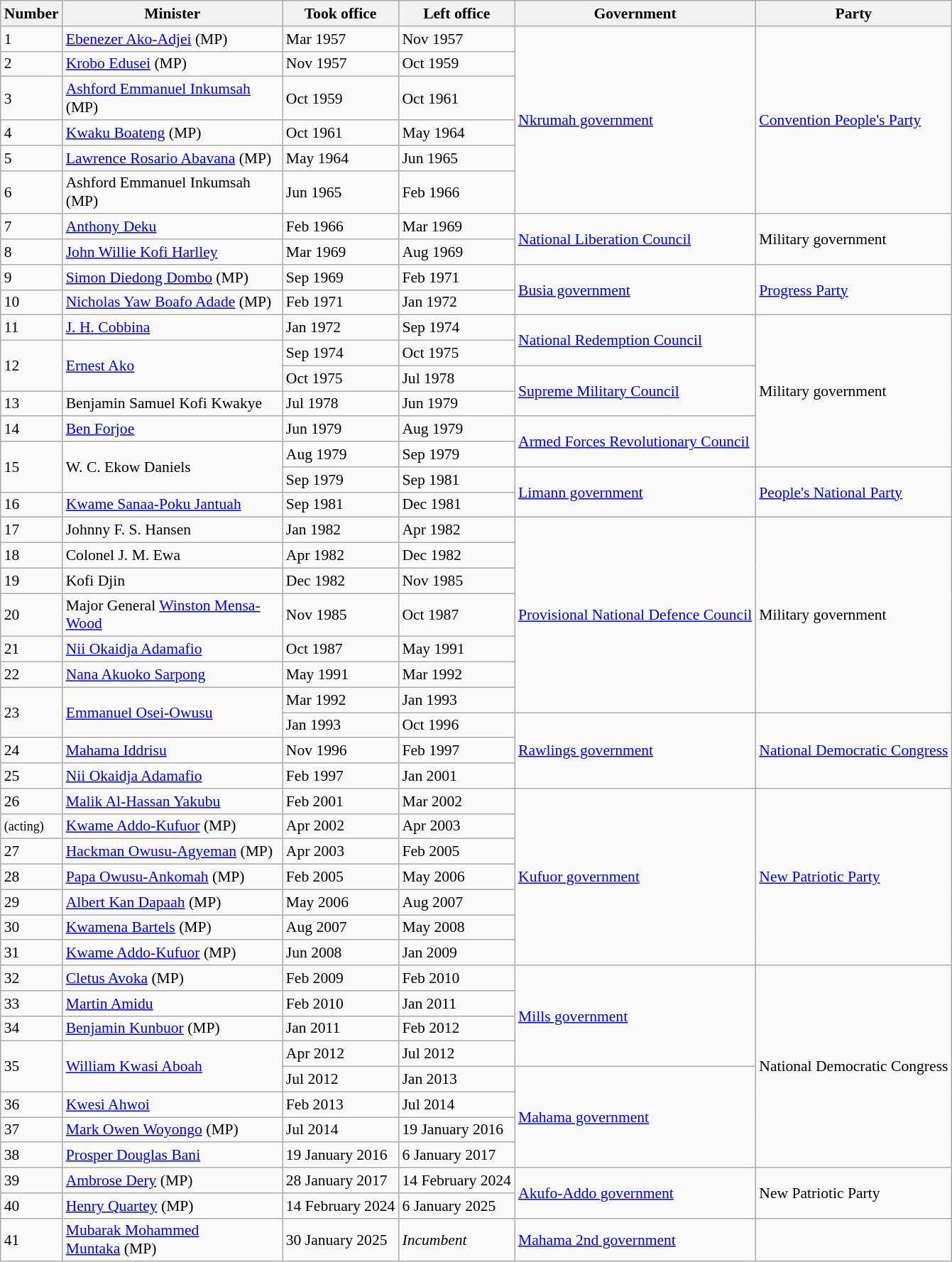<table class="wikitable" style="font-size:90%; text-align:left;">
<tr>
<th>Number</th>
<th width=200>Minister</th>
<th>Took office</th>
<th>Left office</th>
<th>Government</th>
<th>Party</th>
</tr>
<tr>
<td>1</td>
<td><a href='#'>Ebenezer Ako-Adjei</a> (MP)</td>
<td>Mar 1957</td>
<td>Nov 1957</td>
<td rowspan=6><a href='#'>Nkrumah government</a></td>
<td rowspan=6><a href='#'>Convention People's Party</a></td>
</tr>
<tr>
<td>2</td>
<td><a href='#'>Krobo Edusei</a> (MP)</td>
<td>Nov 1957</td>
<td>Oct 1959</td>
</tr>
<tr>
<td>3</td>
<td><a href='#'>Ashford Emmanuel Inkumsah</a> (MP)</td>
<td>Oct 1959</td>
<td>Oct 1961</td>
</tr>
<tr>
<td>4</td>
<td><a href='#'>Kwaku Boateng</a> (MP)</td>
<td>Oct 1961</td>
<td>May 1964</td>
</tr>
<tr>
<td>5</td>
<td><a href='#'>Lawrence Rosario Abavana</a> (MP)</td>
<td>May 1964</td>
<td>Jun 1965</td>
</tr>
<tr>
<td>6</td>
<td>Ashford Emmanuel Inkumsah (MP)</td>
<td>Jun 1965</td>
<td>Feb 1966</td>
</tr>
<tr>
<td>7</td>
<td><a href='#'>Anthony Deku</a></td>
<td>Feb 1966</td>
<td>Mar 1969</td>
<td rowspan=2><a href='#'>National Liberation Council</a></td>
<td rowspan=2>Military government</td>
</tr>
<tr>
<td>8</td>
<td><a href='#'>John Willie Kofi Harlley</a></td>
<td>Mar 1969</td>
<td>Aug 1969</td>
</tr>
<tr>
<td>9</td>
<td><a href='#'>Simon Diedong Dombo</a> (MP)</td>
<td>Sep 1969</td>
<td>Feb 1971</td>
<td rowspan=2><a href='#'>Busia government</a></td>
<td rowspan=2><a href='#'>Progress Party</a></td>
</tr>
<tr>
<td>10</td>
<td><a href='#'>Nicholas Yaw Boafo Adade</a> (MP)</td>
<td>Feb 1971</td>
<td>Jan 1972</td>
</tr>
<tr>
<td>11</td>
<td><a href='#'>J. H. Cobbina</a></td>
<td>Jan 1972</td>
<td>Sep 1974</td>
<td rowspan=2><a href='#'>National Redemption Council</a></td>
<td rowspan=6>Military government</td>
</tr>
<tr>
<td rowspan=2>12</td>
<td rowspan=2><a href='#'>Ernest Ako</a></td>
<td>Sep 1974</td>
<td>Oct 1975</td>
</tr>
<tr>
<td>Oct 1975</td>
<td>Jul 1978</td>
<td rowspan=2><a href='#'>Supreme Military Council</a></td>
</tr>
<tr>
<td>13</td>
<td>Benjamin Samuel Kofi Kwakye</td>
<td>Jul 1978</td>
<td>Jun 1979</td>
</tr>
<tr>
<td>14</td>
<td><a href='#'>Ben Forjoe</a></td>
<td>Jun 1979</td>
<td>Aug 1979</td>
<td rowspan=2><a href='#'>Armed Forces Revolutionary Council</a></td>
</tr>
<tr>
<td rowspan=2>15</td>
<td rowspan=2>W. C. Ekow Daniels</td>
<td>Aug 1979</td>
<td>Sep 1979</td>
</tr>
<tr>
<td>Sep 1979</td>
<td>Sep 1981</td>
<td rowspan=2><a href='#'>Limann government</a></td>
<td rowspan=2><a href='#'>People's National Party</a></td>
</tr>
<tr>
<td>16</td>
<td><a href='#'>Kwame Sanaa-Poku Jantuah</a></td>
<td>Sep 1981</td>
<td>Dec 1981</td>
</tr>
<tr>
<td>17</td>
<td>Johnny F. S. Hansen</td>
<td>Jan 1982</td>
<td>Apr 1982</td>
<td rowspan=7><a href='#'>Provisional National Defence Council</a></td>
<td rowspan=7>Military government</td>
</tr>
<tr>
<td>18</td>
<td>Colonel J. M. Ewa</td>
<td>Apr 1982</td>
<td>Dec 1982</td>
</tr>
<tr>
<td>19</td>
<td>Kofi Djin</td>
<td>Dec 1982</td>
<td>Nov 1985</td>
</tr>
<tr>
<td>20</td>
<td>Major General <a href='#'>Winston Mensa-Wood</a></td>
<td>Nov 1985</td>
<td>Oct 1987</td>
</tr>
<tr>
<td>21</td>
<td><a href='#'>Nii Okaidja Adamafio</a></td>
<td>Oct 1987</td>
<td>May 1991</td>
</tr>
<tr>
<td>22</td>
<td><a href='#'>Nana Akuoko Sarpong</a></td>
<td>May 1991</td>
<td>Mar 1992</td>
</tr>
<tr>
<td rowspan=2>23</td>
<td rowspan=2><a href='#'>Emmanuel Osei-Owusu</a></td>
<td>Mar 1992</td>
<td>Jan 1993</td>
</tr>
<tr>
<td>Jan 1993</td>
<td>Oct 1996</td>
<td rowspan=3><a href='#'>Rawlings government</a></td>
<td rowspan=3><a href='#'>National Democratic Congress</a></td>
</tr>
<tr>
<td>24</td>
<td><a href='#'>Mahama Iddrisu</a></td>
<td>Nov 1996</td>
<td>Feb 1997</td>
</tr>
<tr>
<td>25</td>
<td><a href='#'>Nii Okaidja Adamafio</a></td>
<td>Feb 1997</td>
<td>Jan 2001</td>
</tr>
<tr>
<td>26</td>
<td><a href='#'>Malik Al-Hassan Yakubu</a></td>
<td>Feb 2001</td>
<td>Mar 2002</td>
<td rowspan=7><a href='#'>Kufuor government</a></td>
<td rowspan=7><a href='#'>New Patriotic Party</a></td>
</tr>
<tr>
<td><small>(acting)</small></td>
<td><a href='#'>Kwame Addo-Kufuor</a> (MP)</td>
<td>Apr 2002</td>
<td>Apr 2003</td>
</tr>
<tr>
<td>27</td>
<td><a href='#'>Hackman Owusu-Agyeman</a> (MP)</td>
<td>Apr 2003</td>
<td>Feb 2005</td>
</tr>
<tr>
<td>28</td>
<td><a href='#'>Papa Owusu-Ankomah</a> (MP)</td>
<td>Feb 2005</td>
<td>May 2006</td>
</tr>
<tr>
<td>29</td>
<td><a href='#'>Albert Kan Dapaah</a> (MP)</td>
<td>May 2006</td>
<td>Aug 2007</td>
</tr>
<tr>
<td>30</td>
<td><a href='#'>Kwamena Bartels</a> (MP)</td>
<td>Aug 2007</td>
<td>May 2008</td>
</tr>
<tr>
<td>31</td>
<td><a href='#'>Kwame Addo-Kufuor</a> (MP)</td>
<td>Jun 2008</td>
<td>Jan 2009</td>
</tr>
<tr>
<td>32</td>
<td><a href='#'>Cletus Avoka</a> (MP)</td>
<td>Feb 2009</td>
<td>Feb 2010</td>
<td rowspan=4><a href='#'>Mills government</a></td>
<td rowspan="8">National Democratic Congress</td>
</tr>
<tr>
<td>33</td>
<td><a href='#'>Martin Amidu</a></td>
<td>Feb 2010</td>
<td>Jan 2011</td>
</tr>
<tr>
<td>34</td>
<td><a href='#'>Benjamin Kunbuor</a> (MP)</td>
<td>Jan 2011</td>
<td>Feb 2012</td>
</tr>
<tr>
<td rowspan=2>35</td>
<td rowspan=2><a href='#'>William Kwasi Aboah</a></td>
<td>Apr 2012</td>
<td>Jul 2012</td>
</tr>
<tr>
<td>Jul 2012</td>
<td>Jan 2013</td>
<td rowspan="4"><a href='#'>Mahama government</a></td>
</tr>
<tr>
<td>36</td>
<td><a href='#'>Kwesi Ahwoi</a></td>
<td>Feb 2013</td>
<td>Jul 2014</td>
</tr>
<tr>
<td>37</td>
<td><a href='#'>Mark Owen Woyongo</a> (MP)</td>
<td>Jul 2014</td>
<td>19 January 2016</td>
</tr>
<tr>
<td>38</td>
<td><a href='#'>Prosper Douglas Bani</a></td>
<td>19 January 2016</td>
<td>6 January 2017</td>
</tr>
<tr>
<td>39</td>
<td><a href='#'>Ambrose Dery</a> (MP)</td>
<td>28 January 2017</td>
<td>14 February 2024</td>
<td rowspan=2><a href='#'>Akufo-Addo government</a></td>
<td rowspan=2>New Patriotic Party</td>
</tr>
<tr>
<td>40</td>
<td><a href='#'>Henry Quartey</a> (MP)</td>
<td>14 February 2024</td>
<td>6 January 2025</td>
</tr>
<tr>
<td>41</td>
<td><a href='#'>Mubarak Mohammed Muntaka</a> (MP)</td>
<td>30 January 2025</td>
<td><em>Incumbent</em></td>
<td><a href='#'>Mahama 2nd government</a></td>
</tr>
</table>
